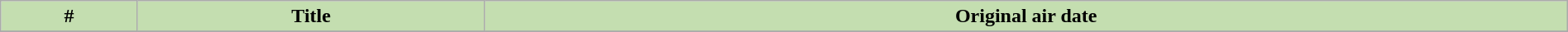<table class="wikitable plainrowheaders" style="width:100%; margin:auto; background-color: #ffffff;">
<tr>
<th style="background: #C4DEB0;">#</th>
<th style="background: #C4DEB0;">Title</th>
<th style="background: #C4DEB0;">Original air date</th>
</tr>
<tr>
</tr>
</table>
